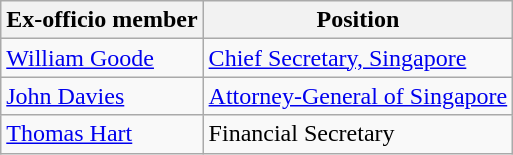<table class="wikitable sortable">
<tr>
<th>Ex-officio member</th>
<th>Position</th>
</tr>
<tr>
<td><a href='#'>William Goode</a></td>
<td><a href='#'>Chief Secretary, Singapore</a></td>
</tr>
<tr>
<td><a href='#'>John Davies</a></td>
<td><a href='#'>Attorney-General of Singapore</a></td>
</tr>
<tr>
<td><a href='#'>Thomas Hart</a></td>
<td>Financial Secretary</td>
</tr>
</table>
